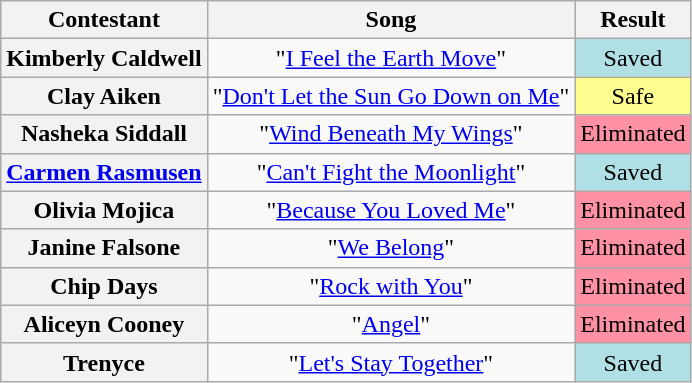<table class="wikitable" style="text-align:center;">
<tr>
<th scope="col">Contestant</th>
<th scope="col">Song</th>
<th scope="col">Result</th>
</tr>
<tr>
<th scope="row">Kimberly Caldwell</th>
<td>"<a href='#'>I Feel the Earth Move</a>"</td>
<td style="background:#B0E0E6;">Saved</td>
</tr>
<tr>
<th scope="row">Clay Aiken</th>
<td>"<a href='#'>Don't Let the Sun Go Down on Me</a>"</td>
<td style="background:#fdfc8f;">Safe</td>
</tr>
<tr>
<th scope="row">Nasheka Siddall</th>
<td>"<a href='#'>Wind Beneath My Wings</a>"</td>
<td bgcolor="FF91A4">Eliminated</td>
</tr>
<tr>
<th scope="row"><a href='#'>Carmen Rasmusen</a></th>
<td>"<a href='#'>Can't Fight the Moonlight</a>"</td>
<td style="background:#B0E0E6;">Saved</td>
</tr>
<tr>
<th scope="row">Olivia Mojica</th>
<td>"<a href='#'>Because You Loved Me</a>"</td>
<td bgcolor="FF91A4">Eliminated</td>
</tr>
<tr>
<th scope="row">Janine Falsone</th>
<td>"<a href='#'>We Belong</a>"</td>
<td bgcolor="FF91A4">Eliminated</td>
</tr>
<tr>
<th scope="row">Chip Days</th>
<td>"<a href='#'>Rock with You</a>"</td>
<td bgcolor="FF91A4">Eliminated</td>
</tr>
<tr>
<th scope="row">Aliceyn Cooney</th>
<td>"<a href='#'>Angel</a>"</td>
<td bgcolor="FF91A4">Eliminated</td>
</tr>
<tr>
<th scope="row">Trenyce</th>
<td>"<a href='#'>Let's Stay Together</a>"</td>
<td style="background:#B0E0E6;">Saved</td>
</tr>
</table>
